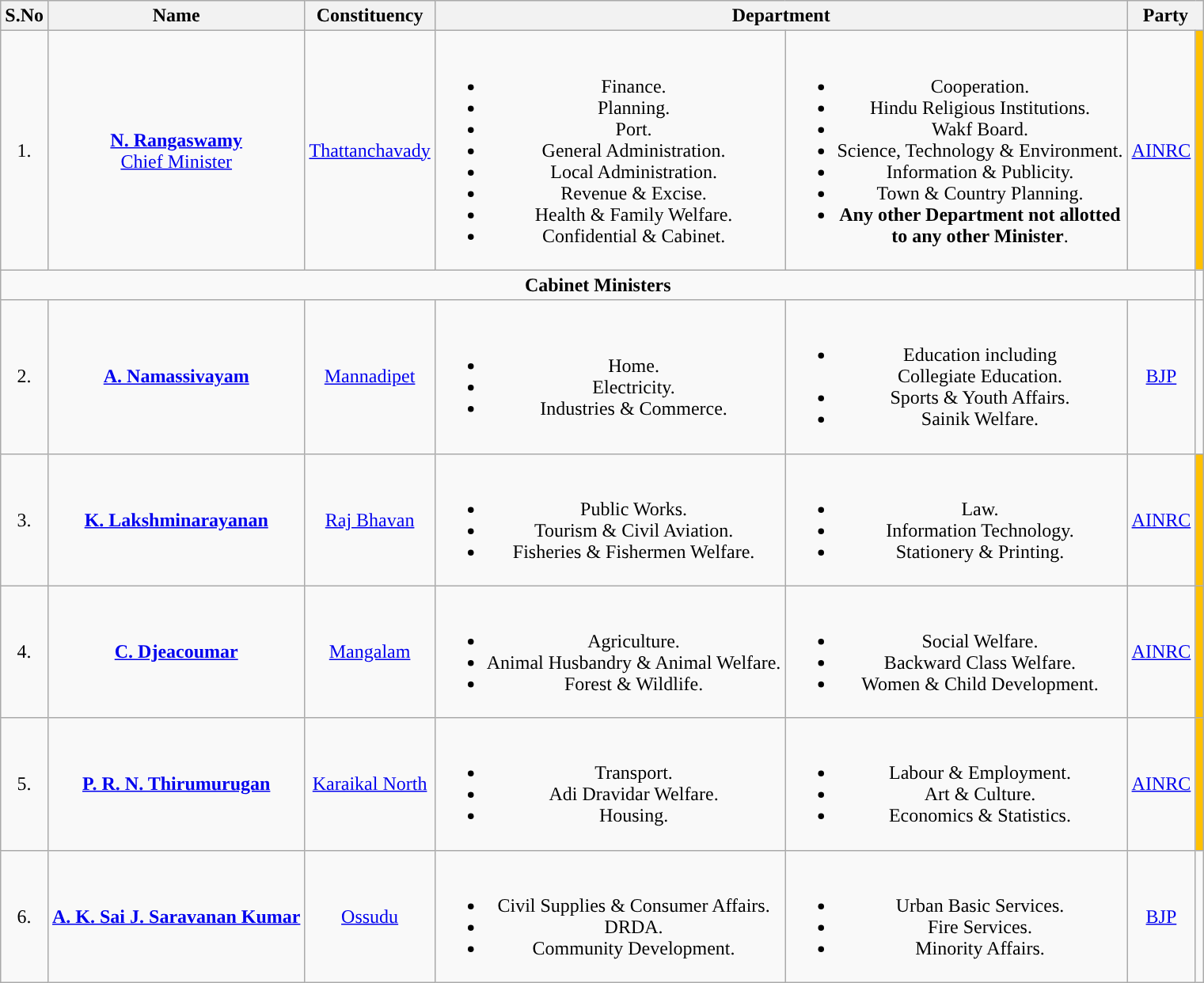<table class="wikitable sortable" style="text-align:center;">
<tr>
<th>S.No</th>
<th>Name</th>
<th>Constituency</th>
<th colspan=2>Department</th>
<th colspan="2" scope="col">Party</th>
</tr>
<tr>
<td>1.</td>
<td><strong><a href='#'>N. Rangaswamy</a></strong><br><a href='#'>Chief Minister</a><br></td>
<td><a href='#'>Thattanchavady</a></td>
<td><br><ul><li>Finance.</li><li>Planning.</li><li>Port.</li><li>General Administration.</li><li>Local Administration.</li><li>Revenue & Excise.</li><li>Health & Family Welfare.</li><li>Confidential & Cabinet.</li></ul></td>
<td><br><ul><li>Cooperation.</li><li>Hindu Religious Institutions.</li><li>Wakf Board.</li><li>Science, Technology & Environment.</li><li>Information & Publicity.</li><li>Town & Country Planning.</li><li><strong>Any other Department not allotted<br> to any other Minister</strong>.</li></ul></td>
<td><a href='#'>AINRC</a></td>
<td bgcolor=#FFC000></td>
</tr>
<tr>
<td style="text-align: center;" colspan=6><strong>Cabinet Ministers</strong></td>
</tr>
<tr>
<td>2.</td>
<td><strong><a href='#'>A. Namassivayam</a></strong><br></td>
<td><a href='#'>Mannadipet</a></td>
<td><br><ul><li>Home.</li><li>Electricity.</li><li>Industries & Commerce.</li></ul></td>
<td><br><ul><li>Education including<br> Collegiate Education.</li><li>Sports & Youth Affairs.</li><li>Sainik Welfare.</li></ul></td>
<td><a href='#'>BJP</a></td>
<td></td>
</tr>
<tr>
<td>3.</td>
<td><strong><a href='#'>K. Lakshminarayanan</a></strong><br></td>
<td><a href='#'>Raj Bhavan</a></td>
<td><br><ul><li>Public Works.</li><li>Tourism & Civil Aviation.</li><li>Fisheries & Fishermen Welfare.</li></ul></td>
<td><br><ul><li>Law.</li><li>Information Technology.</li><li>Stationery & Printing.</li></ul></td>
<td><a href='#'>AINRC</a></td>
<td bgcolor=#FFC000></td>
</tr>
<tr>
<td>4.</td>
<td><strong><a href='#'>C. Djeacoumar</a></strong><br></td>
<td><a href='#'>Mangalam</a></td>
<td><br><ul><li>Agriculture.</li><li>Animal Husbandry & Animal Welfare.</li><li>Forest & Wildlife.</li></ul></td>
<td><br><ul><li>Social Welfare.</li><li>Backward Class Welfare.</li><li>Women & Child Development.</li></ul></td>
<td><a href='#'>AINRC</a></td>
<td bgcolor=#FFC000></td>
</tr>
<tr>
<td>5.</td>
<td><strong><a href='#'>P. R. N. Thirumurugan</a></strong><br></td>
<td><a href='#'>Karaikal North</a></td>
<td><br><ul><li>Transport.</li><li>Adi Dravidar Welfare.</li><li>Housing.</li></ul></td>
<td><br><ul><li>Labour & Employment.</li><li>Art & Culture.</li><li>Economics & Statistics.</li></ul></td>
<td><a href='#'>AINRC</a></td>
<td bgcolor=#FFC000></td>
</tr>
<tr>
<td>6.</td>
<td><strong><a href='#'>A. K. Sai J. Saravanan Kumar</a></strong><br></td>
<td><a href='#'>Ossudu</a></td>
<td><br><ul><li>Civil Supplies & Consumer Affairs.</li><li>DRDA.</li><li>Community Development.</li></ul></td>
<td><br><ul><li>Urban Basic Services.</li><li>Fire Services.</li><li>Minority Affairs.</li></ul></td>
<td><a href='#'>BJP</a></td>
<td></td>
</tr>
</table>
